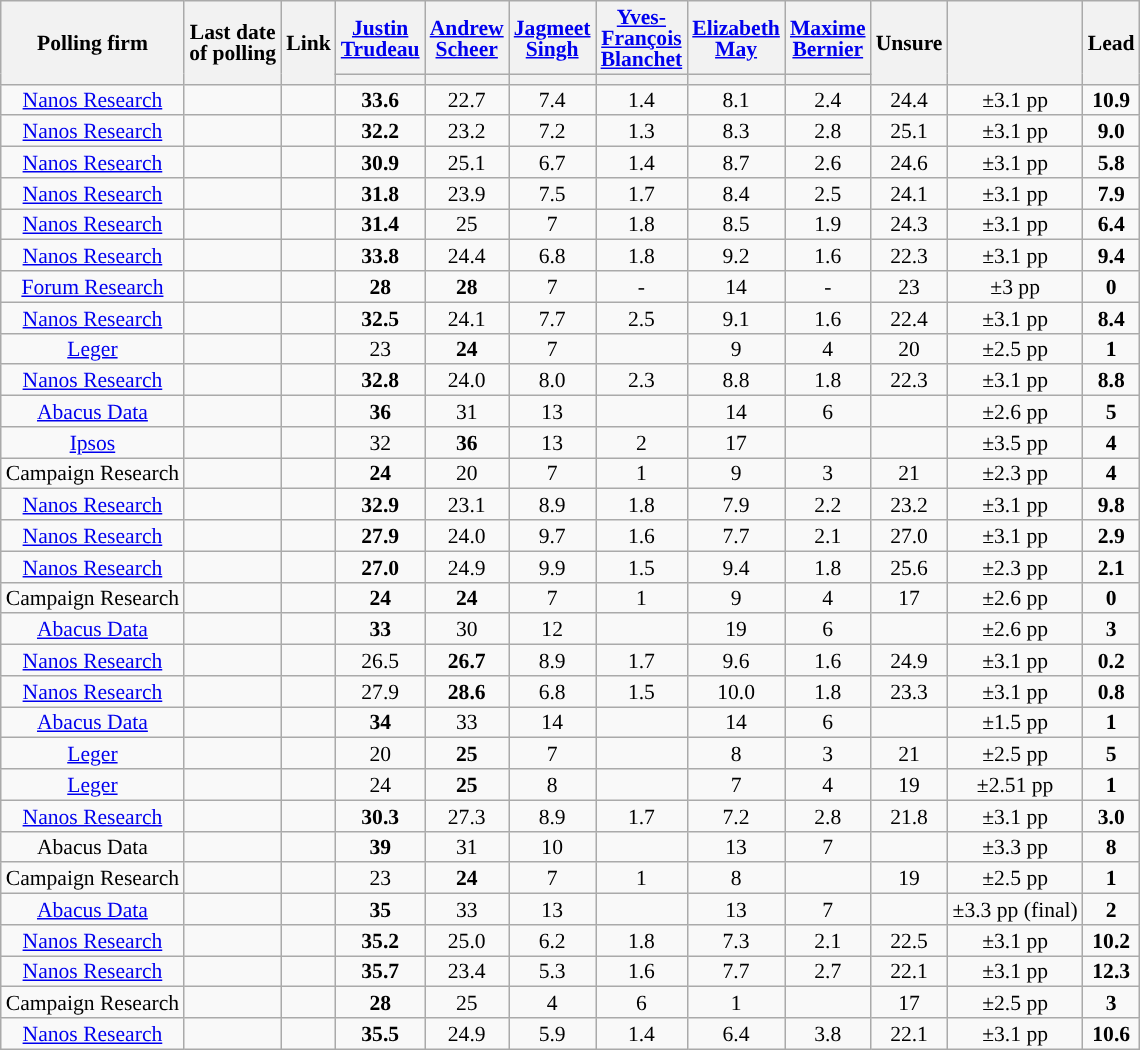<table class="wikitable sortable mw-datatable" style="text-align:center;font-size:90%;line-height:14px;">
<tr>
<th rowspan="2">Polling firm</th>
<th rowspan="2">Last date<br>of polling</th>
<th rowspan="2">Link</th>
<th class="unsortable" style="width:40px;"><a href='#'>Justin Trudeau</a></th>
<th class="unsortable" style="width:40px;"><a href='#'>Andrew Scheer</a></th>
<th class="unsortable" style="width:40px;"><a href='#'>Jagmeet Singh</a></th>
<th class="unsortable" style="width:40px;"><a href='#'>Yves-François Blanchet</a></th>
<th class="unsortable" style="width:40px;"><a href='#'>Elizabeth May</a></th>
<th class="unsortable" style="width:40px;"><a href='#'>Maxime Bernier</a></th>
<th rowspan="2">Unsure</th>
<th rowspan="2"></th>
<th rowspan="2">Lead</th>
</tr>
<tr style="background:#e9e9e9;">
<th style="background-color:"></th>
<th style="background-color:"></th>
<th style="background-color:"></th>
<th style="background-color:"></th>
<th style="background-color:"></th>
<th style="background-color:"></th>
</tr>
<tr>
<td><a href='#'>Nanos Research</a></td>
<td></td>
<td></td>
<td><strong>33.6</strong></td>
<td>22.7</td>
<td>7.4</td>
<td>1.4</td>
<td>8.1</td>
<td>2.4</td>
<td>24.4</td>
<td>±3.1 pp</td>
<td><strong>10.9</strong></td>
</tr>
<tr>
<td><a href='#'>Nanos Research</a></td>
<td></td>
<td></td>
<td><strong>32.2</strong></td>
<td>23.2</td>
<td>7.2</td>
<td>1.3</td>
<td>8.3</td>
<td>2.8</td>
<td>25.1</td>
<td>±3.1 pp</td>
<td><strong>9.0</strong></td>
</tr>
<tr>
<td><a href='#'>Nanos Research</a></td>
<td></td>
<td></td>
<td><strong>30.9</strong></td>
<td>25.1</td>
<td>6.7</td>
<td>1.4</td>
<td>8.7</td>
<td>2.6</td>
<td>24.6</td>
<td>±3.1 pp</td>
<td><strong>5.8</strong></td>
</tr>
<tr>
<td><a href='#'>Nanos Research</a></td>
<td></td>
<td></td>
<td><strong>31.8</strong></td>
<td>23.9</td>
<td>7.5</td>
<td>1.7</td>
<td>8.4</td>
<td>2.5</td>
<td>24.1</td>
<td>±3.1 pp</td>
<td><strong>7.9</strong></td>
</tr>
<tr>
<td><a href='#'>Nanos Research</a></td>
<td></td>
<td></td>
<td><strong>31.4</strong></td>
<td>25</td>
<td>7</td>
<td>1.8</td>
<td>8.5</td>
<td>1.9</td>
<td>24.3</td>
<td>±3.1 pp</td>
<td><strong>6.4</strong></td>
</tr>
<tr>
<td><a href='#'>Nanos Research</a></td>
<td></td>
<td></td>
<td><strong>33.8</strong></td>
<td>24.4</td>
<td>6.8</td>
<td>1.8</td>
<td>9.2</td>
<td>1.6</td>
<td>22.3</td>
<td>±3.1 pp</td>
<td><strong>9.4</strong></td>
</tr>
<tr>
<td><a href='#'>Forum Research</a></td>
<td></td>
<td></td>
<td><strong>28</strong></td>
<td><strong>28</strong></td>
<td>7</td>
<td>-</td>
<td>14</td>
<td>-</td>
<td>23</td>
<td>±3 pp</td>
<td><strong>0</strong></td>
</tr>
<tr>
<td><a href='#'>Nanos Research</a></td>
<td></td>
<td></td>
<td><strong>32.5</strong></td>
<td>24.1</td>
<td>7.7</td>
<td>2.5</td>
<td>9.1</td>
<td>1.6</td>
<td>22.4</td>
<td>±3.1 pp</td>
<td><strong>8.4</strong></td>
</tr>
<tr>
<td><a href='#'>Leger</a></td>
<td></td>
<td></td>
<td>23</td>
<td><strong>24</strong></td>
<td>7</td>
<td></td>
<td>9</td>
<td>4</td>
<td>20</td>
<td>±2.5 pp</td>
<td><strong>1</strong></td>
</tr>
<tr>
<td><a href='#'>Nanos Research</a></td>
<td></td>
<td></td>
<td><strong>32.8</strong></td>
<td>24.0</td>
<td>8.0</td>
<td>2.3</td>
<td>8.8</td>
<td>1.8</td>
<td>22.3</td>
<td>±3.1 pp</td>
<td><strong>8.8</strong></td>
</tr>
<tr>
<td><a href='#'>Abacus Data</a></td>
<td></td>
<td></td>
<td><strong>36</strong></td>
<td>31</td>
<td>13</td>
<td></td>
<td>14</td>
<td>6</td>
<td></td>
<td>±2.6 pp</td>
<td><strong>5</strong></td>
</tr>
<tr>
<td><a href='#'>Ipsos</a></td>
<td></td>
<td></td>
<td>32</td>
<td><strong>36</strong></td>
<td>13</td>
<td>2</td>
<td>17</td>
<td></td>
<td></td>
<td>±3.5 pp</td>
<td><strong>4</strong></td>
</tr>
<tr>
<td>Campaign Research</td>
<td></td>
<td></td>
<td><strong>24</strong></td>
<td>20</td>
<td>7</td>
<td>1</td>
<td>9</td>
<td>3</td>
<td>21</td>
<td>±2.3 pp</td>
<td><strong>4</strong></td>
</tr>
<tr>
<td><a href='#'>Nanos Research</a></td>
<td></td>
<td></td>
<td><strong>32.9</strong></td>
<td>23.1</td>
<td>8.9</td>
<td>1.8</td>
<td>7.9</td>
<td>2.2</td>
<td>23.2</td>
<td>±3.1 pp</td>
<td><strong>9.8</strong></td>
</tr>
<tr>
<td><a href='#'>Nanos Research</a></td>
<td></td>
<td></td>
<td><strong>27.9</strong></td>
<td>24.0</td>
<td>9.7</td>
<td>1.6</td>
<td>7.7</td>
<td>2.1</td>
<td>27.0</td>
<td>±3.1 pp</td>
<td><strong>2.9</strong></td>
</tr>
<tr>
<td><a href='#'>Nanos Research</a></td>
<td></td>
<td></td>
<td><strong>27.0</strong></td>
<td>24.9</td>
<td>9.9</td>
<td>1.5</td>
<td>9.4</td>
<td>1.8</td>
<td>25.6</td>
<td>±2.3 pp</td>
<td><strong>2.1</strong></td>
</tr>
<tr>
<td>Campaign Research</td>
<td></td>
<td></td>
<td><strong>24</strong></td>
<td><strong>24</strong></td>
<td>7</td>
<td>1</td>
<td>9</td>
<td>4</td>
<td>17</td>
<td>±2.6 pp</td>
<td><strong>0</strong></td>
</tr>
<tr>
<td><a href='#'>Abacus Data</a></td>
<td></td>
<td></td>
<td><strong>33</strong></td>
<td>30</td>
<td>12</td>
<td></td>
<td>19</td>
<td>6</td>
<td></td>
<td>±2.6 pp</td>
<td><strong>3</strong></td>
</tr>
<tr>
<td><a href='#'>Nanos Research</a></td>
<td></td>
<td></td>
<td>26.5</td>
<td><strong>26.7</strong></td>
<td>8.9</td>
<td>1.7</td>
<td>9.6</td>
<td>1.6</td>
<td>24.9</td>
<td>±3.1 pp</td>
<td><strong>0.2</strong></td>
</tr>
<tr>
<td><a href='#'>Nanos Research</a></td>
<td></td>
<td></td>
<td>27.9</td>
<td><strong>28.6</strong></td>
<td>6.8</td>
<td>1.5</td>
<td>10.0</td>
<td>1.8</td>
<td>23.3</td>
<td>±3.1 pp</td>
<td><strong>0.8</strong></td>
</tr>
<tr>
<td><a href='#'>Abacus Data</a></td>
<td></td>
<td></td>
<td><strong>34</strong></td>
<td>33</td>
<td>14</td>
<td></td>
<td>14</td>
<td>6</td>
<td></td>
<td>±1.5 pp</td>
<td><strong>1</strong></td>
</tr>
<tr>
<td><a href='#'>Leger</a></td>
<td></td>
<td></td>
<td>20</td>
<td><strong>25</strong></td>
<td>7</td>
<td></td>
<td>8</td>
<td>3</td>
<td>21</td>
<td>±2.5 pp</td>
<td><strong>5</strong></td>
</tr>
<tr>
<td><a href='#'>Leger</a></td>
<td></td>
<td></td>
<td>24</td>
<td><strong>25</strong></td>
<td>8</td>
<td></td>
<td>7</td>
<td>4</td>
<td>19</td>
<td>±2.51 pp</td>
<td><strong>1</strong></td>
</tr>
<tr>
<td><a href='#'>Nanos Research</a></td>
<td></td>
<td></td>
<td><strong>30.3</strong></td>
<td>27.3</td>
<td>8.9</td>
<td>1.7</td>
<td>7.2</td>
<td>2.8</td>
<td>21.8</td>
<td>±3.1 pp</td>
<td><strong>3.0</strong></td>
</tr>
<tr>
<td>Abacus Data</td>
<td></td>
<td></td>
<td><strong>39</strong></td>
<td>31</td>
<td>10</td>
<td></td>
<td>13</td>
<td>7</td>
<td></td>
<td>±3.3 pp</td>
<td><strong>8</strong></td>
</tr>
<tr>
<td>Campaign Research</td>
<td></td>
<td></td>
<td>23</td>
<td><strong>24</strong></td>
<td>7</td>
<td>1</td>
<td>8</td>
<td></td>
<td>19</td>
<td>±2.5 pp</td>
<td><strong>1</strong></td>
</tr>
<tr>
<td><a href='#'>Abacus Data</a></td>
<td></td>
<td></td>
<td><strong>35</strong></td>
<td>33</td>
<td>13</td>
<td></td>
<td>13</td>
<td>7</td>
<td></td>
<td>±3.3 pp (final)</td>
<td><strong>2</strong></td>
</tr>
<tr>
<td><a href='#'>Nanos Research</a></td>
<td></td>
<td></td>
<td><strong>35.2</strong></td>
<td>25.0</td>
<td>6.2</td>
<td>1.8</td>
<td>7.3</td>
<td>2.1</td>
<td>22.5</td>
<td>±3.1 pp</td>
<td><strong>10.2</strong></td>
</tr>
<tr>
<td><a href='#'>Nanos Research</a></td>
<td></td>
<td></td>
<td><strong>35.7</strong></td>
<td>23.4</td>
<td>5.3</td>
<td>1.6</td>
<td>7.7</td>
<td>2.7</td>
<td>22.1</td>
<td>±3.1 pp</td>
<td><strong>12.3</strong></td>
</tr>
<tr>
<td>Campaign Research</td>
<td></td>
<td></td>
<td><strong>28</strong></td>
<td>25</td>
<td>4</td>
<td>6</td>
<td>1</td>
<td></td>
<td>17</td>
<td>±2.5 pp</td>
<td><strong>3</strong></td>
</tr>
<tr>
<td><a href='#'>Nanos Research</a></td>
<td></td>
<td></td>
<td><strong>35.5</strong></td>
<td>24.9</td>
<td>5.9</td>
<td>1.4</td>
<td>6.4</td>
<td>3.8</td>
<td>22.1</td>
<td>±3.1 pp</td>
<td><strong>10.6</strong></td>
</tr>
</table>
